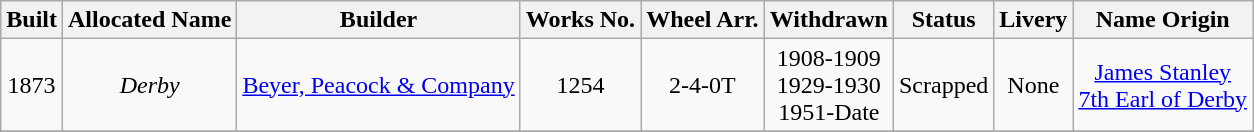<table class="wikitable">
<tr>
<th>Built</th>
<th>Allocated Name</th>
<th>Builder</th>
<th>Works No.</th>
<th>Wheel Arr.</th>
<th>Withdrawn</th>
<th>Status</th>
<th>Livery</th>
<th>Name Origin</th>
</tr>
<tr>
<td align="center">1873</td>
<td align="center"><em>Derby</em></td>
<td align="center"><a href='#'>Beyer, Peacock & Company</a></td>
<td align="center">1254</td>
<td align="center">2-4-0T</td>
<td align="center">1908-1909<br>1929-1930<br>1951-Date</td>
<td align="center">Scrapped</td>
<td align="center">None</td>
<td align="center"><a href='#'>James Stanley<br>7th Earl of Derby</a></td>
</tr>
<tr>
</tr>
</table>
